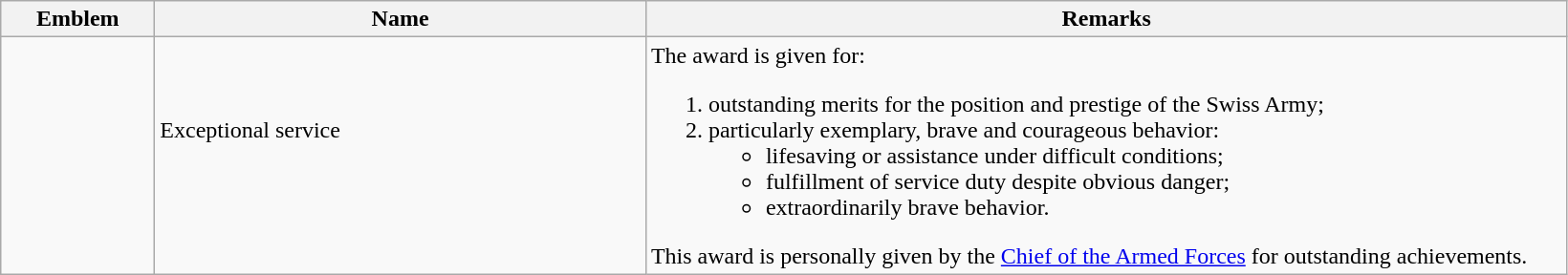<table class="wikitable">
<tr>
<th style="width:100px;">Emblem</th>
<th style="width:335px;">Name</th>
<th style="width:635px;">Remarks</th>
</tr>
<tr>
<td></td>
<td>Exceptional service<br><br><br></td>
<td>The award is given for:<br><ol><li>outstanding merits for the position and prestige of the Swiss Army;</li><li>particularly exemplary, brave and courageous behavior:<ul><li>lifesaving or assistance under difficult conditions;</li><li>fulfillment of service duty despite obvious danger;</li><li>extraordinarily brave behavior.</li></ul></li></ol>This award is personally given by the <a href='#'>Chief of the Armed Forces</a> for outstanding achievements.</td>
</tr>
</table>
